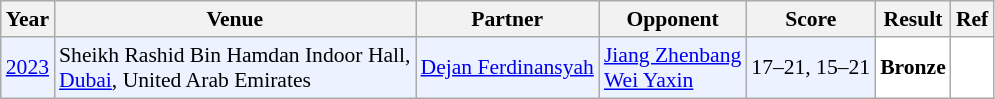<table class="sortable wikitable" style="font-size: 90%">
<tr>
<th>Year</th>
<th>Venue</th>
<th>Partner</th>
<th>Opponent</th>
<th>Score</th>
<th>Result</th>
<th>Ref</th>
</tr>
<tr style="background:#ECF2FF">
<td align="center"><a href='#'>2023</a></td>
<td align="left">Sheikh Rashid Bin Hamdan Indoor Hall,<br><a href='#'>Dubai</a>, United Arab Emirates</td>
<td align="left"> <a href='#'>Dejan Ferdinansyah</a></td>
<td align="left"> <a href='#'>Jiang Zhenbang</a><br> <a href='#'>Wei Yaxin</a></td>
<td align="left">17–21, 15–21</td>
<td style="text-align:left; background:white"> <strong>Bronze</strong></td>
<td style="text-align:center; background:white"></td>
</tr>
</table>
